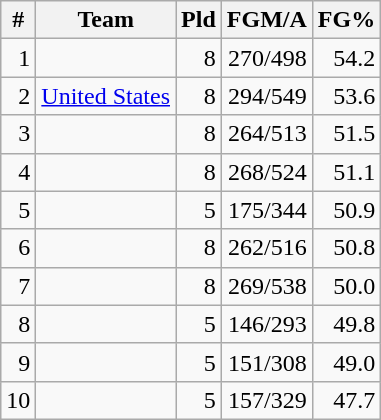<table class=wikitable style="text-align:right; display:inline-table;">
<tr>
<th>#</th>
<th>Team</th>
<th>Pld</th>
<th>FGM/A</th>
<th>FG%</th>
</tr>
<tr>
<td>1</td>
<td align=left><strong></strong></td>
<td>8</td>
<td>270/498</td>
<td>54.2</td>
</tr>
<tr>
<td>2</td>
<td align=left> <a href='#'>United States</a></td>
<td>8</td>
<td>294/549</td>
<td>53.6</td>
</tr>
<tr>
<td>3</td>
<td align=left></td>
<td>8</td>
<td>264/513</td>
<td>51.5</td>
</tr>
<tr>
<td>4</td>
<td align=left></td>
<td>8</td>
<td>268/524</td>
<td>51.1</td>
</tr>
<tr>
<td>5</td>
<td align=left></td>
<td>5</td>
<td>175/344</td>
<td>50.9</td>
</tr>
<tr>
<td>6</td>
<td align=left></td>
<td>8</td>
<td>262/516</td>
<td>50.8</td>
</tr>
<tr>
<td>7</td>
<td align=left></td>
<td>8</td>
<td>269/538</td>
<td>50.0</td>
</tr>
<tr>
<td>8</td>
<td align=left></td>
<td>5</td>
<td>146/293</td>
<td>49.8</td>
</tr>
<tr>
<td>9</td>
<td align=left></td>
<td>5</td>
<td>151/308</td>
<td>49.0</td>
</tr>
<tr>
<td>10</td>
<td align=left></td>
<td>5</td>
<td>157/329</td>
<td>47.7</td>
</tr>
</table>
